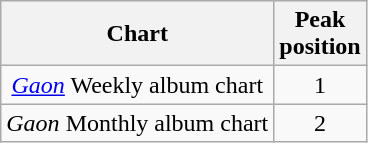<table class="wikitable sortable" style="text-align:center">
<tr>
<th>Chart</th>
<th>Peak<br>position</th>
</tr>
<tr>
<td><em><a href='#'>Gaon</a></em> Weekly album chart</td>
<td align="center">1</td>
</tr>
<tr>
<td><em>Gaon</em> Monthly album chart</td>
<td align="center">2</td>
</tr>
</table>
